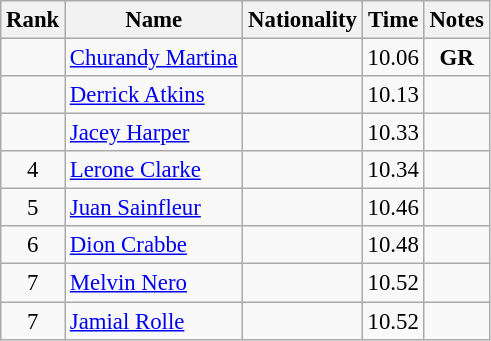<table class="wikitable sortable" style="text-align:center;font-size:95%">
<tr>
<th>Rank</th>
<th>Name</th>
<th>Nationality</th>
<th>Time</th>
<th>Notes</th>
</tr>
<tr>
<td></td>
<td align=left><a href='#'>Churandy Martina</a></td>
<td align=left></td>
<td>10.06</td>
<td><strong>GR</strong></td>
</tr>
<tr>
<td></td>
<td align=left><a href='#'>Derrick Atkins</a></td>
<td align=left></td>
<td>10.13</td>
<td></td>
</tr>
<tr>
<td></td>
<td align=left><a href='#'>Jacey Harper</a></td>
<td align=left></td>
<td>10.33</td>
<td></td>
</tr>
<tr>
<td>4</td>
<td align=left><a href='#'>Lerone Clarke</a></td>
<td align=left></td>
<td>10.34</td>
<td></td>
</tr>
<tr>
<td>5</td>
<td align=left><a href='#'>Juan Sainfleur</a></td>
<td align=left></td>
<td>10.46</td>
<td></td>
</tr>
<tr>
<td>6</td>
<td align=left><a href='#'>Dion Crabbe</a></td>
<td align=left></td>
<td>10.48</td>
<td></td>
</tr>
<tr>
<td>7</td>
<td align=left><a href='#'>Melvin Nero</a></td>
<td align=left></td>
<td>10.52</td>
<td></td>
</tr>
<tr>
<td>7</td>
<td align=left><a href='#'>Jamial Rolle</a></td>
<td align=left></td>
<td>10.52</td>
<td></td>
</tr>
</table>
